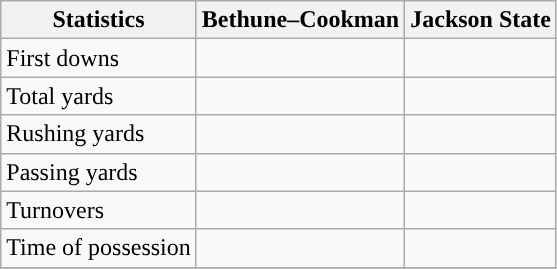<table class="wikitable">
<tr>
<th>Statistics</th>
<th>Bethune–Cookman</th>
<th>Jackson State</th>
</tr>
<tr>
<td>First downs</td>
<td> </td>
<td> </td>
</tr>
<tr>
<td>Total yards</td>
<td> </td>
<td> </td>
</tr>
<tr>
<td>Rushing yards</td>
<td> </td>
<td> </td>
</tr>
<tr>
<td>Passing yards</td>
<td> </td>
<td> </td>
</tr>
<tr>
<td>Turnovers</td>
<td> </td>
<td> </td>
</tr>
<tr>
<td>Time of possession</td>
<td> </td>
<td> </td>
</tr>
<tr>
</tr>
</table>
